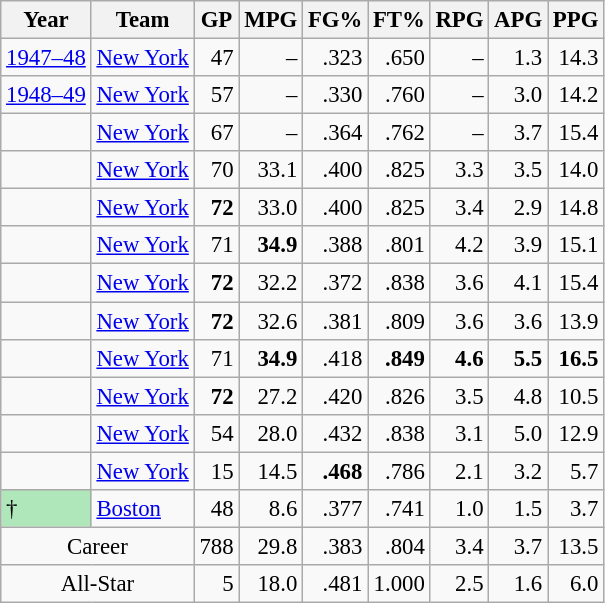<table class="wikitable sortable" style="font-size:95%; text-align:right;">
<tr>
<th>Year</th>
<th>Team</th>
<th>GP</th>
<th>MPG</th>
<th>FG%</th>
<th>FT%</th>
<th>RPG</th>
<th>APG</th>
<th>PPG</th>
</tr>
<tr>
<td style="text-align:left;"><a href='#'>1947–48</a></td>
<td style="text-align:left;"><a href='#'>New York</a></td>
<td>47</td>
<td>–</td>
<td>.323</td>
<td>.650</td>
<td>–</td>
<td>1.3</td>
<td>14.3</td>
</tr>
<tr>
<td style="text-align:left;"><a href='#'>1948–49</a></td>
<td style="text-align:left;"><a href='#'>New York</a></td>
<td>57</td>
<td>–</td>
<td>.330</td>
<td>.760</td>
<td>–</td>
<td>3.0</td>
<td>14.2</td>
</tr>
<tr>
<td style="text-align:left;"></td>
<td style="text-align:left;"><a href='#'>New York</a></td>
<td>67</td>
<td>–</td>
<td>.364</td>
<td>.762</td>
<td>–</td>
<td>3.7</td>
<td>15.4</td>
</tr>
<tr>
<td style="text-align:left;"></td>
<td style="text-align:left;"><a href='#'>New York</a></td>
<td>70</td>
<td>33.1</td>
<td>.400</td>
<td>.825</td>
<td>3.3</td>
<td>3.5</td>
<td>14.0</td>
</tr>
<tr>
<td style="text-align:left;"></td>
<td style="text-align:left;"><a href='#'>New York</a></td>
<td><strong>72</strong></td>
<td>33.0</td>
<td>.400</td>
<td>.825</td>
<td>3.4</td>
<td>2.9</td>
<td>14.8</td>
</tr>
<tr>
<td style="text-align:left;"></td>
<td style="text-align:left;"><a href='#'>New York</a></td>
<td>71</td>
<td><strong>34.9</strong></td>
<td>.388</td>
<td>.801</td>
<td>4.2</td>
<td>3.9</td>
<td>15.1</td>
</tr>
<tr>
<td style="text-align:left;"></td>
<td style="text-align:left;"><a href='#'>New York</a></td>
<td><strong>72</strong></td>
<td>32.2</td>
<td>.372</td>
<td>.838</td>
<td>3.6</td>
<td>4.1</td>
<td>15.4</td>
</tr>
<tr>
<td style="text-align:left;"></td>
<td style="text-align:left;"><a href='#'>New York</a></td>
<td><strong>72</strong></td>
<td>32.6</td>
<td>.381</td>
<td>.809</td>
<td>3.6</td>
<td>3.6</td>
<td>13.9</td>
</tr>
<tr>
<td style="text-align:left;"></td>
<td style="text-align:left;"><a href='#'>New York</a></td>
<td>71</td>
<td><strong>34.9</strong></td>
<td>.418</td>
<td><strong>.849</strong></td>
<td><strong>4.6</strong></td>
<td><strong>5.5</strong></td>
<td><strong>16.5</strong></td>
</tr>
<tr>
<td style="text-align:left;"></td>
<td style="text-align:left;"><a href='#'>New York</a></td>
<td><strong>72</strong></td>
<td>27.2</td>
<td>.420</td>
<td>.826</td>
<td>3.5</td>
<td>4.8</td>
<td>10.5</td>
</tr>
<tr>
<td style="text-align:left;"></td>
<td style="text-align:left;"><a href='#'>New York</a></td>
<td>54</td>
<td>28.0</td>
<td>.432</td>
<td>.838</td>
<td>3.1</td>
<td>5.0</td>
<td>12.9</td>
</tr>
<tr>
<td style="text-align:left;"></td>
<td style="text-align:left;"><a href='#'>New York</a></td>
<td>15</td>
<td>14.5</td>
<td><strong>.468</strong></td>
<td>.786</td>
<td>2.1</td>
<td>3.2</td>
<td>5.7</td>
</tr>
<tr>
<td style="text-align:left; background:#afe6ba;">†</td>
<td style="text-align:left;"><a href='#'>Boston</a></td>
<td>48</td>
<td>8.6</td>
<td>.377</td>
<td>.741</td>
<td>1.0</td>
<td>1.5</td>
<td>3.7</td>
</tr>
<tr>
<td style="text-align:center;" colspan="2">Career</td>
<td>788</td>
<td>29.8</td>
<td>.383</td>
<td>.804</td>
<td>3.4</td>
<td>3.7</td>
<td>13.5</td>
</tr>
<tr>
<td style="text-align:center;" colspan="2">All-Star</td>
<td>5</td>
<td>18.0</td>
<td>.481</td>
<td>1.000</td>
<td>2.5</td>
<td>1.6</td>
<td>6.0</td>
</tr>
</table>
